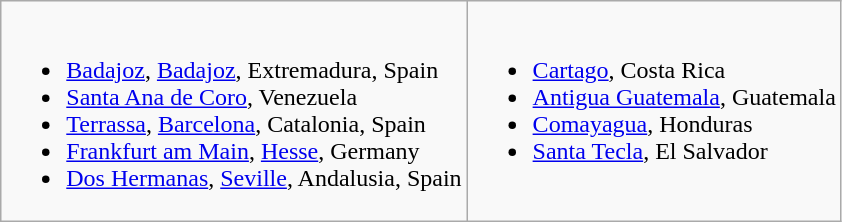<table class="wikitable">
<tr valign="top">
<td><br><ul><li>  <a href='#'>Badajoz</a>, <a href='#'>Badajoz</a>, Extremadura, Spain</li><li> <a href='#'>Santa Ana de Coro</a>, Venezuela</li><li>  <a href='#'>Terrassa</a>, <a href='#'>Barcelona</a>, Catalonia, Spain</li><li> <a href='#'>Frankfurt am Main</a>, <a href='#'>Hesse</a>, Germany</li><li>  <a href='#'>Dos Hermanas</a>, <a href='#'>Seville</a>, Andalusia, Spain</li></ul></td>
<td><br><ul><li> <a href='#'>Cartago</a>, Costa Rica</li><li> <a href='#'>Antigua Guatemala</a>, Guatemala</li><li> <a href='#'>Comayagua</a>, Honduras</li><li> <a href='#'>Santa Tecla</a>, El Salvador</li></ul></td>
</tr>
</table>
